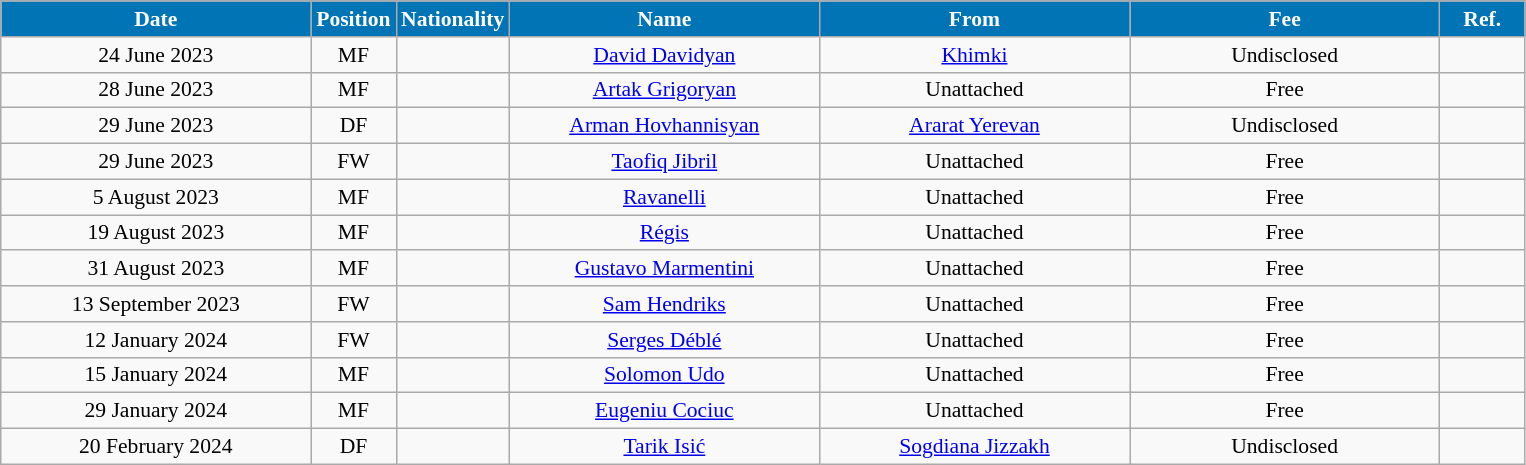<table class="wikitable"  style="text-align:center; font-size:90%; ">
<tr>
<th style="background:#0174B5; color:#FFFFFF; width:200px;">Date</th>
<th style="background:#0174B5; color:#FFFFFF; width:50px;">Position</th>
<th style="background:#0174B5; color:#FFFFFF; width:50px;">Nationality</th>
<th style="background:#0174B5; color:#FFFFFF; width:200px;">Name</th>
<th style="background:#0174B5; color:#FFFFFF; width:200px;">From</th>
<th style="background:#0174B5; color:#FFFFFF; width:200px;">Fee</th>
<th style="background:#0174B5; color:#FFFFFF; width:50px;">Ref.</th>
</tr>
<tr>
<td>24 June 2023</td>
<td>MF</td>
<td></td>
<td><a href='#'>David Davidyan</a></td>
<td><a href='#'>Khimki</a></td>
<td>Undisclosed</td>
<td></td>
</tr>
<tr>
<td>28 June 2023</td>
<td>MF</td>
<td></td>
<td><a href='#'>Artak Grigoryan</a></td>
<td>Unattached</td>
<td>Free</td>
<td></td>
</tr>
<tr>
<td>29 June 2023</td>
<td>DF</td>
<td></td>
<td><a href='#'>Arman Hovhannisyan</a></td>
<td><a href='#'>Ararat Yerevan</a></td>
<td>Undisclosed</td>
<td></td>
</tr>
<tr>
<td>29 June 2023</td>
<td>FW</td>
<td></td>
<td><a href='#'>Taofiq Jibril</a></td>
<td>Unattached</td>
<td>Free</td>
<td></td>
</tr>
<tr>
<td>5 August 2023</td>
<td>MF</td>
<td></td>
<td><a href='#'>Ravanelli</a></td>
<td>Unattached</td>
<td>Free</td>
<td></td>
</tr>
<tr>
<td>19 August 2023</td>
<td>MF</td>
<td></td>
<td><a href='#'>Régis</a></td>
<td>Unattached</td>
<td>Free</td>
<td></td>
</tr>
<tr>
<td>31 August 2023</td>
<td>MF</td>
<td></td>
<td><a href='#'>Gustavo Marmentini</a></td>
<td>Unattached</td>
<td>Free</td>
<td></td>
</tr>
<tr>
<td>13 September 2023</td>
<td>FW</td>
<td></td>
<td><a href='#'>Sam Hendriks</a></td>
<td>Unattached</td>
<td>Free</td>
<td></td>
</tr>
<tr>
<td>12 January 2024</td>
<td>FW</td>
<td></td>
<td><a href='#'>Serges Déblé</a></td>
<td>Unattached</td>
<td>Free</td>
<td></td>
</tr>
<tr>
<td>15 January 2024</td>
<td>MF</td>
<td></td>
<td><a href='#'>Solomon Udo</a></td>
<td>Unattached</td>
<td>Free</td>
<td></td>
</tr>
<tr>
<td>29 January 2024</td>
<td>MF</td>
<td></td>
<td><a href='#'>Eugeniu Cociuc</a></td>
<td>Unattached</td>
<td>Free</td>
<td></td>
</tr>
<tr>
<td>20 February 2024</td>
<td>DF</td>
<td></td>
<td><a href='#'>Tarik Isić</a></td>
<td><a href='#'>Sogdiana Jizzakh</a></td>
<td>Undisclosed</td>
<td></td>
</tr>
</table>
